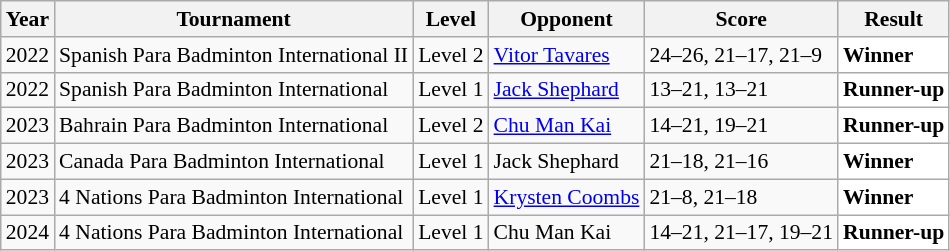<table class="sortable wikitable" style="font-size: 90%;">
<tr>
<th>Year</th>
<th>Tournament</th>
<th>Level</th>
<th>Opponent</th>
<th>Score</th>
<th>Result</th>
</tr>
<tr>
<td align="center">2022</td>
<td align="left">Spanish Para Badminton International II</td>
<td align="left">Level 2</td>
<td align="left"> <a href='#'>Vitor Tavares</a></td>
<td align="left">24–26, 21–17, 21–9</td>
<td style="text-align:left; background:white"> <strong>Winner</strong></td>
</tr>
<tr>
<td align="center">2022</td>
<td align="left">Spanish Para Badminton International</td>
<td align="left">Level 1</td>
<td align="left"> <a href='#'>Jack Shephard</a></td>
<td align="left">13–21, 13–21</td>
<td style="text-align:left; background:white"> <strong>Runner-up</strong></td>
</tr>
<tr>
<td align="center">2023</td>
<td align="left">Bahrain Para Badminton International</td>
<td align="left">Level 2</td>
<td align="left"> <a href='#'>Chu Man Kai</a></td>
<td align="left">14–21, 19–21</td>
<td style="text-align:left; background:white"> <strong>Runner-up</strong></td>
</tr>
<tr>
<td align="center">2023</td>
<td align="left">Canada Para Badminton International</td>
<td align="left">Level 1</td>
<td align="left"> Jack Shephard</td>
<td align="left">21–18, 21–16</td>
<td style="text-align:left; background:white"> <strong>Winner</strong></td>
</tr>
<tr>
<td align="center">2023</td>
<td align="left">4 Nations Para Badminton International</td>
<td align="left">Level 1</td>
<td align="left"> <a href='#'>Krysten Coombs</a></td>
<td align="left">21–8, 21–18</td>
<td style="text-align:left; background:white"> <strong>Winner</strong></td>
</tr>
<tr>
<td align="center">2024</td>
<td align="left">4 Nations Para Badminton International</td>
<td align="left">Level 1</td>
<td align="left"> Chu Man Kai</td>
<td align="left">14–21, 21–17, 19–21</td>
<td style="text-align:left; background:white"> <strong>Runner-up</strong></td>
</tr>
</table>
